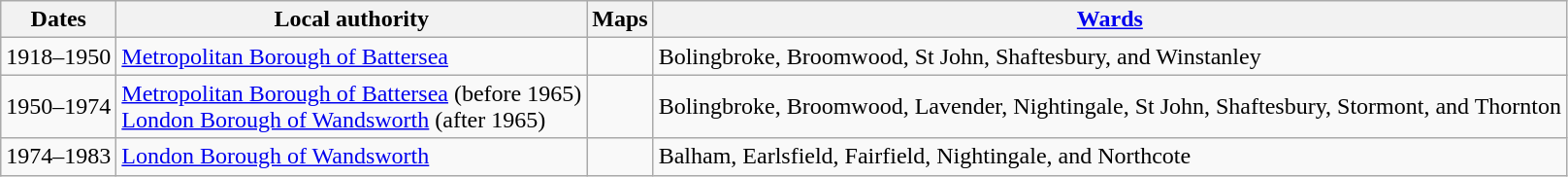<table class=wikitable>
<tr>
<th>Dates</th>
<th>Local authority</th>
<th>Maps</th>
<th><a href='#'>Wards</a></th>
</tr>
<tr>
<td>1918–1950</td>
<td><a href='#'>Metropolitan Borough of Battersea</a></td>
<td></td>
<td>Bolingbroke, Broomwood, St John, Shaftesbury, and Winstanley</td>
</tr>
<tr>
<td>1950–1974</td>
<td><a href='#'>Metropolitan Borough of Battersea</a> (before 1965)<br><a href='#'>London Borough of Wandsworth</a> (after 1965)</td>
<td></td>
<td>Bolingbroke, Broomwood, Lavender, Nightingale, St John, Shaftesbury, Stormont, and Thornton</td>
</tr>
<tr>
<td>1974–1983</td>
<td><a href='#'>London Borough of Wandsworth</a></td>
<td></td>
<td>Balham, Earlsfield, Fairfield, Nightingale, and Northcote</td>
</tr>
</table>
